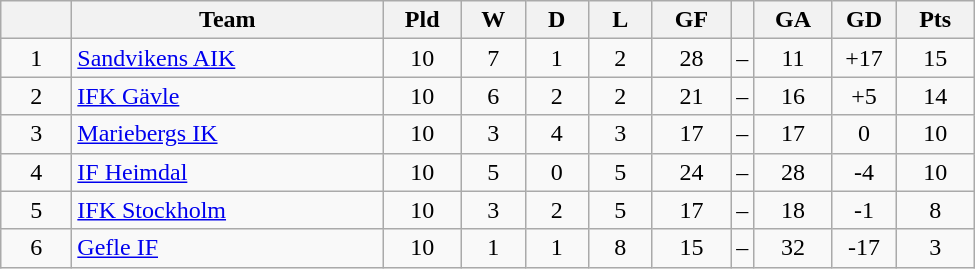<table class="wikitable" style="text-align: center;">
<tr>
<th style="width: 40px;"></th>
<th style="width: 200px;">Team</th>
<th style="width: 45px;">Pld</th>
<th style="width: 35px;">W</th>
<th style="width: 35px;">D</th>
<th style="width: 35px;">L</th>
<th style="width: 45px;">GF</th>
<th></th>
<th style="width: 45px;">GA</th>
<th style="width: 35px;">GD</th>
<th style="width: 45px;">Pts</th>
</tr>
<tr>
<td>1</td>
<td style="text-align: left;"><a href='#'>Sandvikens AIK</a></td>
<td>10</td>
<td>7</td>
<td>1</td>
<td>2</td>
<td>28</td>
<td>–</td>
<td>11</td>
<td>+17</td>
<td>15</td>
</tr>
<tr>
<td>2</td>
<td style="text-align: left;"><a href='#'>IFK Gävle</a></td>
<td>10</td>
<td>6</td>
<td>2</td>
<td>2</td>
<td>21</td>
<td>–</td>
<td>16</td>
<td>+5</td>
<td>14</td>
</tr>
<tr>
<td>3</td>
<td style="text-align: left;"><a href='#'>Mariebergs IK</a></td>
<td>10</td>
<td>3</td>
<td>4</td>
<td>3</td>
<td>17</td>
<td>–</td>
<td>17</td>
<td>0</td>
<td>10</td>
</tr>
<tr>
<td>4</td>
<td style="text-align: left;"><a href='#'>IF Heimdal</a></td>
<td>10</td>
<td>5</td>
<td>0</td>
<td>5</td>
<td>24</td>
<td>–</td>
<td>28</td>
<td>-4</td>
<td>10</td>
</tr>
<tr>
<td>5</td>
<td style="text-align: left;"><a href='#'>IFK Stockholm</a></td>
<td>10</td>
<td>3</td>
<td>2</td>
<td>5</td>
<td>17</td>
<td>–</td>
<td>18</td>
<td>-1</td>
<td>8</td>
</tr>
<tr>
<td>6</td>
<td style="text-align: left;"><a href='#'>Gefle IF</a></td>
<td>10</td>
<td>1</td>
<td>1</td>
<td>8</td>
<td>15</td>
<td>–</td>
<td>32</td>
<td>-17</td>
<td>3</td>
</tr>
</table>
